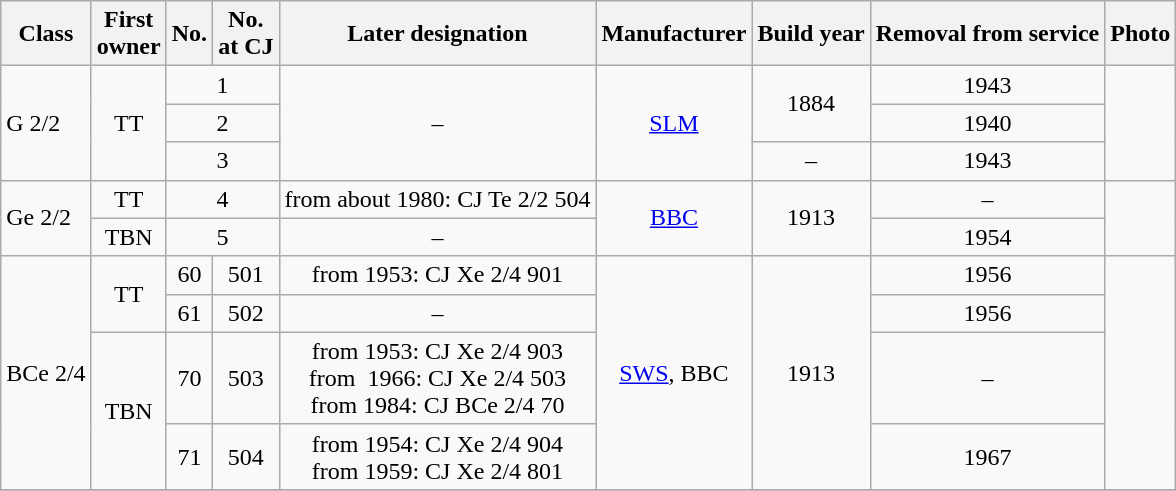<table class="wikitable" style="text-align:center">
<tr>
<th>Class</th>
<th>First<br>owner</th>
<th>No.</th>
<th>No.<br>at CJ</th>
<th>Later designation</th>
<th>Manufacturer</th>
<th>Build year</th>
<th>Removal from service</th>
<th>Photo</th>
</tr>
<tr>
<td rowspan="3" style="text-align:left">G 2/2</td>
<td rowspan="3">TT</td>
<td colspan="2">1</td>
<td rowspan="3">–</td>
<td rowspan="3"><a href='#'>SLM</a></td>
<td rowspan="2">1884</td>
<td>1943</td>
<td rowspan="3"></td>
</tr>
<tr>
<td colspan="2">2</td>
<td>1940</td>
</tr>
<tr>
<td colspan="2">3</td>
<td>–</td>
<td>1943</td>
</tr>
<tr>
<td rowspan="2" style="text-align:left">Ge 2/2</td>
<td>TT</td>
<td colspan="2">4</td>
<td>from about 1980: CJ Te 2/2 504</td>
<td rowspan="2"><a href='#'>BBC</a></td>
<td rowspan="2">1913</td>
<td>–</td>
<td rowspan="2"></td>
</tr>
<tr>
<td>TBN</td>
<td colspan="2">5</td>
<td>–</td>
<td>1954</td>
</tr>
<tr>
<td rowspan="4" style="text-align:left">BCe 2/4</td>
<td rowspan="2">TT</td>
<td>60</td>
<td>501</td>
<td>from 1953: CJ Xe 2/4 901</td>
<td rowspan="4"><a href='#'>SWS</a>, BBC</td>
<td rowspan="4">1913</td>
<td>1956</td>
<td rowspan="4"></td>
</tr>
<tr>
<td>61</td>
<td>502</td>
<td>–</td>
<td>1956</td>
</tr>
<tr>
<td rowspan="2">TBN</td>
<td>70</td>
<td>503</td>
<td>from 1953: CJ Xe 2/4 903<br>from  1966: CJ Xe 2/4 503<br>from 1984: CJ BCe 2/4 70</td>
<td>–</td>
</tr>
<tr>
<td>71</td>
<td>504</td>
<td>from 1954: CJ Xe 2/4 904<br>from 1959: CJ Xe 2/4 801</td>
<td>1967</td>
</tr>
<tr>
</tr>
</table>
